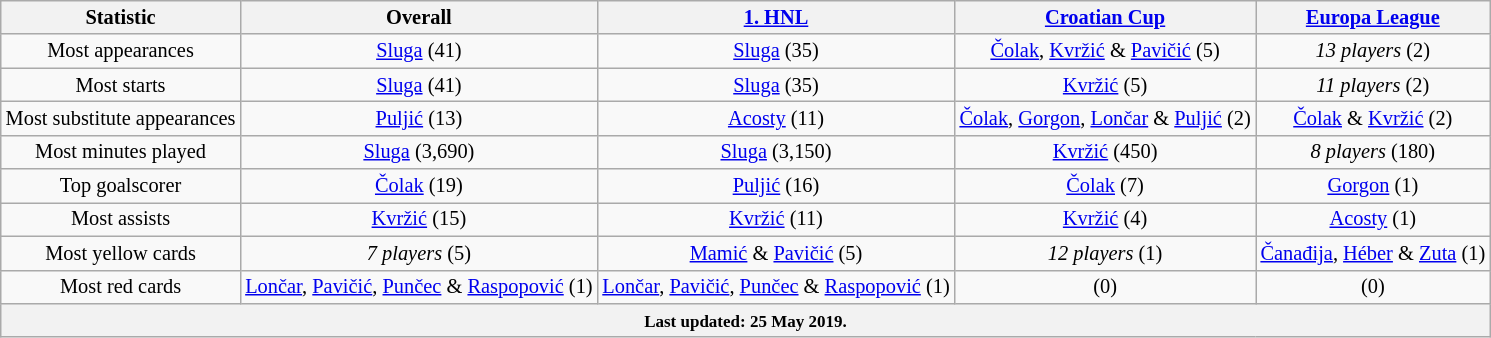<table class="wikitable" Style="text-align: center;font-size:85%">
<tr>
<th>Statistic</th>
<th>Overall</th>
<th><a href='#'>1. HNL</a></th>
<th><a href='#'>Croatian Cup</a></th>
<th><a href='#'>Europa League</a></th>
</tr>
<tr>
<td>Most appearances</td>
<td><a href='#'>Sluga</a> (41)</td>
<td><a href='#'>Sluga</a> (35)</td>
<td><a href='#'>Čolak</a>, <a href='#'>Kvržić</a> & <a href='#'>Pavičić</a> (5)</td>
<td><em>13 players</em> (2)</td>
</tr>
<tr>
<td>Most starts</td>
<td><a href='#'>Sluga</a> (41)</td>
<td><a href='#'>Sluga</a> (35)</td>
<td><a href='#'>Kvržić</a> (5)</td>
<td><em>11 players</em> (2)</td>
</tr>
<tr>
<td>Most substitute appearances</td>
<td><a href='#'>Puljić</a> (13)</td>
<td><a href='#'>Acosty</a> (11)</td>
<td><a href='#'>Čolak</a>, <a href='#'>Gorgon</a>, <a href='#'>Lončar</a> & <a href='#'>Puljić</a> (2)</td>
<td><a href='#'>Čolak</a> & <a href='#'>Kvržić</a> (2)</td>
</tr>
<tr>
<td>Most minutes played</td>
<td><a href='#'>Sluga</a> (3,690)</td>
<td><a href='#'>Sluga</a> (3,150)</td>
<td><a href='#'>Kvržić</a> (450)</td>
<td><em>8 players</em> (180)</td>
</tr>
<tr>
<td>Top goalscorer</td>
<td><a href='#'>Čolak</a> (19)</td>
<td><a href='#'>Puljić</a> (16)</td>
<td><a href='#'>Čolak</a> (7)</td>
<td><a href='#'>Gorgon</a> (1)</td>
</tr>
<tr>
<td>Most assists</td>
<td><a href='#'>Kvržić</a> (15)</td>
<td><a href='#'>Kvržić</a> (11)</td>
<td><a href='#'>Kvržić</a> (4)</td>
<td><a href='#'>Acosty</a> (1)</td>
</tr>
<tr>
<td>Most yellow cards</td>
<td><em>7 players</em> (5)</td>
<td><a href='#'>Mamić</a> & <a href='#'>Pavičić</a> (5)</td>
<td><em>12 players</em> (1)</td>
<td><a href='#'>Čanađija</a>, <a href='#'>Héber</a> & <a href='#'>Zuta</a> (1)</td>
</tr>
<tr>
<td>Most red cards</td>
<td><a href='#'>Lončar</a>, <a href='#'>Pavičić</a>, <a href='#'>Punčec</a> & <a href='#'>Raspopović</a> (1)</td>
<td><a href='#'>Lončar</a>, <a href='#'>Pavičić</a>, <a href='#'>Punčec</a> & <a href='#'>Raspopović</a> (1)</td>
<td>(0)</td>
<td>(0)</td>
</tr>
<tr>
<th colspan="30"><small>Last updated: 25 May 2019.</small></th>
</tr>
</table>
